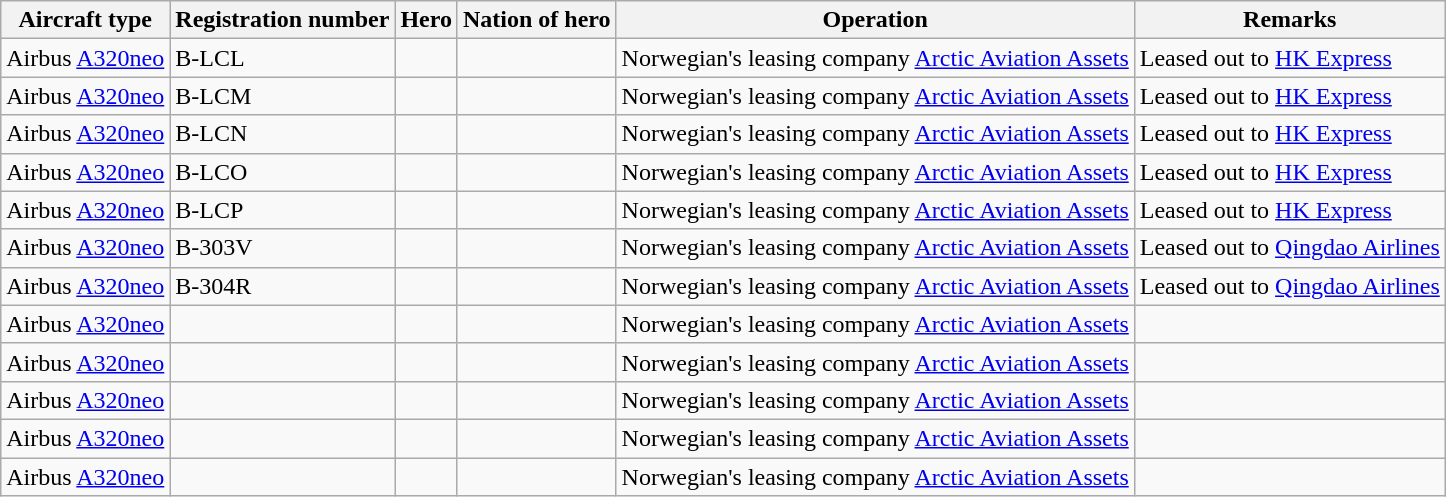<table class="wikitable sortable">
<tr>
<th>Aircraft type</th>
<th>Registration number</th>
<th>Hero</th>
<th>Nation of hero</th>
<th>Operation</th>
<th>Remarks</th>
</tr>
<tr>
<td>Airbus <a href='#'>A320neo</a></td>
<td>B-LCL</td>
<td></td>
<td></td>
<td>Norwegian's leasing company <a href='#'>Arctic Aviation Assets</a></td>
<td>Leased out to <a href='#'>HK Express</a></td>
</tr>
<tr>
<td>Airbus <a href='#'>A320neo</a></td>
<td>B-LCM</td>
<td></td>
<td></td>
<td>Norwegian's leasing company <a href='#'>Arctic Aviation Assets</a></td>
<td>Leased out to <a href='#'>HK Express</a></td>
</tr>
<tr>
<td>Airbus <a href='#'>A320neo</a></td>
<td>B-LCN</td>
<td></td>
<td></td>
<td>Norwegian's leasing company <a href='#'>Arctic Aviation Assets</a></td>
<td>Leased out to <a href='#'>HK Express</a></td>
</tr>
<tr>
<td>Airbus <a href='#'>A320neo</a></td>
<td>B-LCO</td>
<td></td>
<td></td>
<td>Norwegian's leasing company <a href='#'>Arctic Aviation Assets</a></td>
<td>Leased out to <a href='#'>HK Express</a></td>
</tr>
<tr>
<td>Airbus <a href='#'>A320neo</a></td>
<td>B-LCP</td>
<td></td>
<td></td>
<td>Norwegian's leasing company <a href='#'>Arctic Aviation Assets</a></td>
<td>Leased out to <a href='#'>HK Express</a></td>
</tr>
<tr>
<td>Airbus <a href='#'>A320neo</a></td>
<td>B-303V</td>
<td></td>
<td></td>
<td>Norwegian's leasing company <a href='#'>Arctic Aviation Assets</a></td>
<td>Leased out to <a href='#'>Qingdao Airlines</a></td>
</tr>
<tr>
<td>Airbus <a href='#'>A320neo</a></td>
<td>B-304R</td>
<td></td>
<td></td>
<td>Norwegian's leasing company <a href='#'>Arctic Aviation Assets</a></td>
<td>Leased out to <a href='#'>Qingdao Airlines</a></td>
</tr>
<tr>
<td>Airbus <a href='#'>A320neo</a></td>
<td></td>
<td></td>
<td></td>
<td>Norwegian's leasing company <a href='#'>Arctic Aviation Assets</a></td>
<td></td>
</tr>
<tr>
<td>Airbus <a href='#'>A320neo</a></td>
<td></td>
<td></td>
<td></td>
<td>Norwegian's leasing company <a href='#'>Arctic Aviation Assets</a></td>
<td></td>
</tr>
<tr>
<td>Airbus <a href='#'>A320neo</a></td>
<td></td>
<td></td>
<td></td>
<td>Norwegian's leasing company <a href='#'>Arctic Aviation Assets</a></td>
<td></td>
</tr>
<tr>
<td>Airbus <a href='#'>A320neo</a></td>
<td></td>
<td></td>
<td></td>
<td>Norwegian's leasing company <a href='#'>Arctic Aviation Assets</a></td>
<td></td>
</tr>
<tr>
<td>Airbus <a href='#'>A320neo</a></td>
<td></td>
<td></td>
<td></td>
<td>Norwegian's leasing company <a href='#'>Arctic Aviation Assets</a></td>
<td></td>
</tr>
</table>
